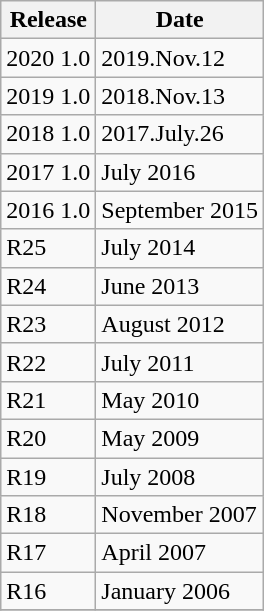<table class="wikitable">
<tr>
<th>Release</th>
<th>Date</th>
</tr>
<tr>
<td>2020 1.0</td>
<td>2019.Nov.12</td>
</tr>
<tr>
<td>2019 1.0</td>
<td>2018.Nov.13</td>
</tr>
<tr>
<td>2018 1.0</td>
<td>2017.July.26</td>
</tr>
<tr>
<td>2017 1.0</td>
<td>July 2016</td>
</tr>
<tr>
<td>2016 1.0</td>
<td>September 2015</td>
</tr>
<tr>
<td>R25</td>
<td>July 2014</td>
</tr>
<tr>
<td>R24</td>
<td>June 2013</td>
</tr>
<tr>
<td>R23</td>
<td>August 2012</td>
</tr>
<tr>
<td>R22</td>
<td>July 2011</td>
</tr>
<tr>
<td>R21</td>
<td>May 2010</td>
</tr>
<tr>
<td>R20</td>
<td>May 2009</td>
</tr>
<tr>
<td>R19</td>
<td>July 2008</td>
</tr>
<tr>
<td>R18</td>
<td>November 2007</td>
</tr>
<tr>
<td>R17</td>
<td>April 2007</td>
</tr>
<tr>
<td>R16</td>
<td>January 2006</td>
</tr>
<tr>
</tr>
</table>
